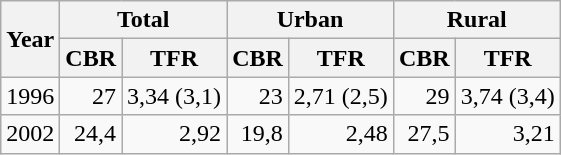<table class="wikitable">
<tr>
<th rowspan=2>Year</th>
<th colspan=2>Total</th>
<th colspan=2>Urban</th>
<th colspan=2>Rural</th>
</tr>
<tr>
<th>CBR</th>
<th>TFR</th>
<th>CBR</th>
<th>TFR</th>
<th>CBR</th>
<th>TFR</th>
</tr>
<tr>
<td>1996</td>
<td style="text-align:right;">27</td>
<td style="text-align:right;">3,34 (3,1)</td>
<td style="text-align:right;">23</td>
<td style="text-align:right;">2,71 (2,5)</td>
<td style="text-align:right;">29</td>
<td style="text-align:right;">3,74 (3,4)</td>
</tr>
<tr>
<td>2002</td>
<td style="text-align:right;">24,4</td>
<td style="text-align:right;">2,92</td>
<td style="text-align:right;">19,8</td>
<td style="text-align:right;">2,48</td>
<td style="text-align:right;">27,5</td>
<td style="text-align:right;">3,21</td>
</tr>
</table>
